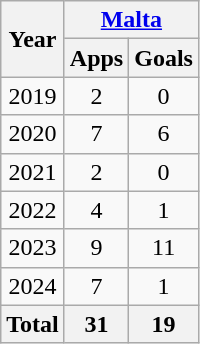<table class="wikitable" style="text-align:center">
<tr>
<th rowspan=2>Year</th>
<th colspan=2><a href='#'>Malta</a></th>
</tr>
<tr>
<th>Apps</th>
<th>Goals</th>
</tr>
<tr>
<td>2019</td>
<td>2</td>
<td>0</td>
</tr>
<tr>
<td>2020</td>
<td>7</td>
<td>6</td>
</tr>
<tr>
<td>2021</td>
<td>2</td>
<td>0</td>
</tr>
<tr>
<td>2022</td>
<td>4</td>
<td>1</td>
</tr>
<tr>
<td>2023</td>
<td>9</td>
<td>11</td>
</tr>
<tr>
<td>2024</td>
<td>7</td>
<td>1</td>
</tr>
<tr>
<th>Total</th>
<th>31</th>
<th>19</th>
</tr>
</table>
